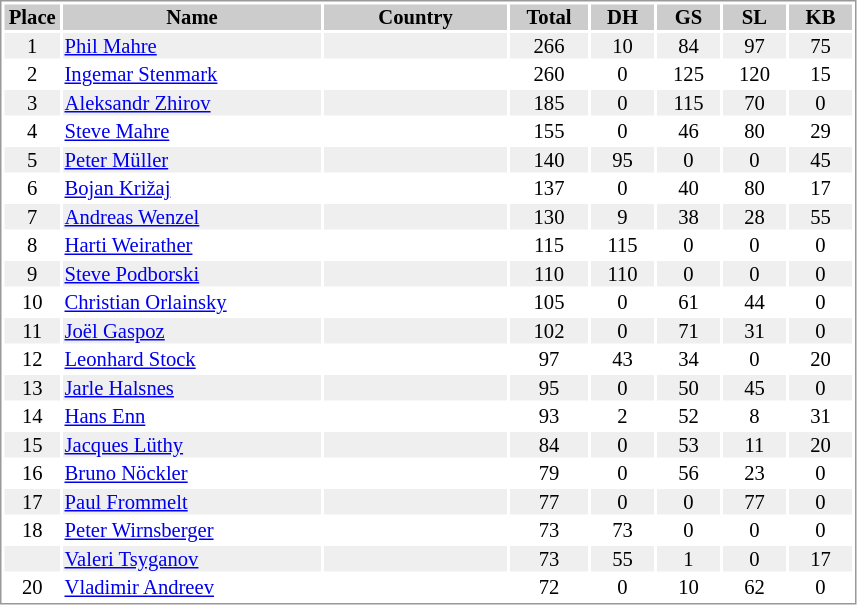<table border="0" style="border: 1px solid #999; background-color:#FFFFFF; text-align:center; font-size:86%; line-height:15px;">
<tr align="center" bgcolor="#CCCCCC">
<th width=35>Place</th>
<th width=170>Name</th>
<th width=120>Country</th>
<th width=50>Total</th>
<th width=40>DH</th>
<th width=40>GS</th>
<th width=40>SL</th>
<th width=40>KB</th>
</tr>
<tr bgcolor="#EFEFEF">
<td>1</td>
<td align="left"><a href='#'>Phil Mahre</a></td>
<td align="left"></td>
<td>266</td>
<td>10</td>
<td>84</td>
<td>97</td>
<td>75</td>
</tr>
<tr>
<td>2</td>
<td align="left"><a href='#'>Ingemar Stenmark</a></td>
<td align="left"></td>
<td>260</td>
<td>0</td>
<td>125</td>
<td>120</td>
<td>15</td>
</tr>
<tr bgcolor="#EFEFEF">
<td>3</td>
<td align="left"><a href='#'>Aleksandr Zhirov</a></td>
<td align="left"></td>
<td>185</td>
<td>0</td>
<td>115</td>
<td>70</td>
<td>0</td>
</tr>
<tr>
<td>4</td>
<td align="left"><a href='#'>Steve Mahre</a></td>
<td align="left"></td>
<td>155</td>
<td>0</td>
<td>46</td>
<td>80</td>
<td>29</td>
</tr>
<tr bgcolor="#EFEFEF">
<td>5</td>
<td align="left"><a href='#'>Peter Müller</a></td>
<td align="left"></td>
<td>140</td>
<td>95</td>
<td>0</td>
<td>0</td>
<td>45</td>
</tr>
<tr>
<td>6</td>
<td align="left"><a href='#'>Bojan Križaj</a></td>
<td align="left"></td>
<td>137</td>
<td>0</td>
<td>40</td>
<td>80</td>
<td>17</td>
</tr>
<tr bgcolor="#EFEFEF">
<td>7</td>
<td align="left"><a href='#'>Andreas Wenzel</a></td>
<td align="left"></td>
<td>130</td>
<td>9</td>
<td>38</td>
<td>28</td>
<td>55</td>
</tr>
<tr>
<td>8</td>
<td align="left"><a href='#'>Harti Weirather</a></td>
<td align="left"></td>
<td>115</td>
<td>115</td>
<td>0</td>
<td>0</td>
<td>0</td>
</tr>
<tr bgcolor="#EFEFEF">
<td>9</td>
<td align="left"><a href='#'>Steve Podborski</a></td>
<td align="left"></td>
<td>110</td>
<td>110</td>
<td>0</td>
<td>0</td>
<td>0</td>
</tr>
<tr>
<td>10</td>
<td align="left"><a href='#'>Christian Orlainsky</a></td>
<td align="left"></td>
<td>105</td>
<td>0</td>
<td>61</td>
<td>44</td>
<td>0</td>
</tr>
<tr bgcolor="#EFEFEF">
<td>11</td>
<td align="left"><a href='#'>Joël Gaspoz</a></td>
<td align="left"></td>
<td>102</td>
<td>0</td>
<td>71</td>
<td>31</td>
<td>0</td>
</tr>
<tr>
<td>12</td>
<td align="left"><a href='#'>Leonhard Stock</a></td>
<td align="left"></td>
<td>97</td>
<td>43</td>
<td>34</td>
<td>0</td>
<td>20</td>
</tr>
<tr bgcolor="#EFEFEF">
<td>13</td>
<td align="left"><a href='#'>Jarle Halsnes</a></td>
<td align="left"></td>
<td>95</td>
<td>0</td>
<td>50</td>
<td>45</td>
<td>0</td>
</tr>
<tr>
<td>14</td>
<td align="left"><a href='#'>Hans Enn</a></td>
<td align="left"></td>
<td>93</td>
<td>2</td>
<td>52</td>
<td>8</td>
<td>31</td>
</tr>
<tr bgcolor="#EFEFEF">
<td>15</td>
<td align="left"><a href='#'>Jacques Lüthy</a></td>
<td align="left"></td>
<td>84</td>
<td>0</td>
<td>53</td>
<td>11</td>
<td>20</td>
</tr>
<tr>
<td>16</td>
<td align="left"><a href='#'>Bruno Nöckler</a></td>
<td align="left"></td>
<td>79</td>
<td>0</td>
<td>56</td>
<td>23</td>
<td>0</td>
</tr>
<tr bgcolor="#EFEFEF">
<td>17</td>
<td align="left"><a href='#'>Paul Frommelt</a></td>
<td align="left"></td>
<td>77</td>
<td>0</td>
<td>0</td>
<td>77</td>
<td>0</td>
</tr>
<tr>
<td>18</td>
<td align="left"><a href='#'>Peter Wirnsberger</a></td>
<td align="left"></td>
<td>73</td>
<td>73</td>
<td>0</td>
<td>0</td>
<td>0</td>
</tr>
<tr bgcolor="#EFEFEF">
<td></td>
<td align="left"><a href='#'>Valeri Tsyganov</a></td>
<td align="left"></td>
<td>73</td>
<td>55</td>
<td>1</td>
<td>0</td>
<td>17</td>
</tr>
<tr>
<td>20</td>
<td align="left"><a href='#'>Vladimir Andreev</a></td>
<td align="left"></td>
<td>72</td>
<td>0</td>
<td>10</td>
<td>62</td>
<td>0</td>
</tr>
</table>
